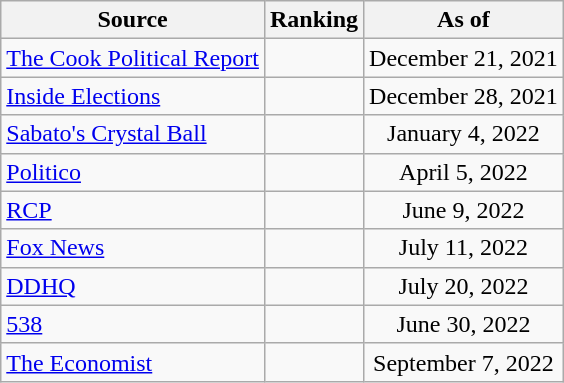<table class="wikitable" style="text-align:center">
<tr>
<th>Source</th>
<th>Ranking</th>
<th>As of</th>
</tr>
<tr>
<td align=left><a href='#'>The Cook Political Report</a></td>
<td></td>
<td>December 21, 2021</td>
</tr>
<tr>
<td align=left><a href='#'>Inside Elections</a></td>
<td></td>
<td>December 28, 2021</td>
</tr>
<tr>
<td align=left><a href='#'>Sabato's Crystal Ball</a></td>
<td></td>
<td>January 4, 2022</td>
</tr>
<tr>
<td align=left><a href='#'>Politico</a></td>
<td></td>
<td>April 5, 2022</td>
</tr>
<tr>
<td align="left"><a href='#'>RCP</a></td>
<td></td>
<td>June 9, 2022</td>
</tr>
<tr>
<td align=left><a href='#'>Fox News</a></td>
<td></td>
<td>July 11, 2022</td>
</tr>
<tr>
<td align="left"><a href='#'>DDHQ</a></td>
<td></td>
<td>July 20, 2022</td>
</tr>
<tr>
<td align="left"><a href='#'>538</a></td>
<td></td>
<td>June 30, 2022</td>
</tr>
<tr>
<td align="left"><a href='#'>The Economist</a></td>
<td></td>
<td>September 7, 2022</td>
</tr>
</table>
